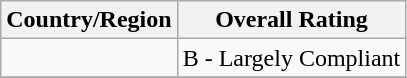<table class="wikitable sortable">
<tr>
<th style="width:2em;">Country/Region</th>
<th>Overall Rating</th>
</tr>
<tr>
<td></td>
<td>B - Largely Compliant</td>
</tr>
<tr>
</tr>
</table>
